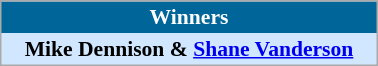<table align=center cellpadding="2" cellspacing="0" style="background: #f9f9f9; border: 1px #aaa solid; border-collapse: collapse; font-size: 90%;" width=20%>
<tr align=center bgcolor=#006699 style="color:white;">
<th width=100%><strong>Winners</strong></th>
</tr>
<tr align=center bgcolor=#D0E7FF>
<td align=center> <strong>Mike Dennison & <a href='#'>Shane Vanderson</a></strong></td>
</tr>
</table>
